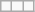<table class="wikitable">
<tr>
<td></td>
<td></td>
<td></td>
</tr>
</table>
